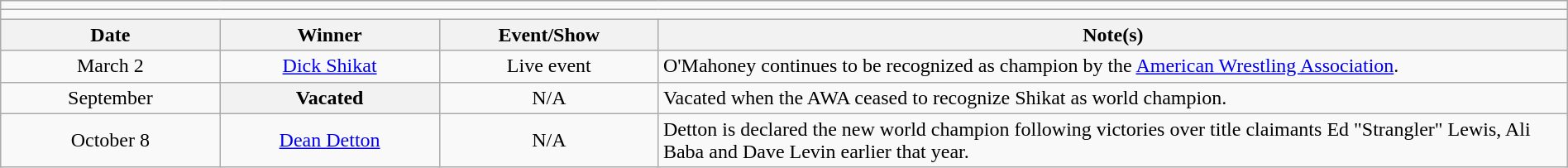<table class="wikitable" style="text-align:center; width:100%;">
<tr>
<td colspan="5"></td>
</tr>
<tr>
<td colspan="5"><strong></strong></td>
</tr>
<tr>
<th width=14%>Date</th>
<th width=14%>Winner</th>
<th width=14%>Event/Show</th>
<th width=58%>Note(s)</th>
</tr>
<tr>
<td>March 2</td>
<td><a href='#'>Dick Shikat</a></td>
<td>Live event</td>
<td align=left>O'Mahoney continues to be recognized as champion by the <a href='#'>American Wrestling Association</a>.</td>
</tr>
<tr>
<td>September</td>
<th>Vacated</th>
<td>N/A</td>
<td align=left>Vacated when the AWA ceased to recognize Shikat as world champion.</td>
</tr>
<tr>
<td>October 8</td>
<td><a href='#'>Dean Detton</a></td>
<td>N/A</td>
<td align=left>Detton is declared the new world champion following victories over title claimants Ed "Strangler" Lewis, Ali Baba and Dave Levin earlier that year.</td>
</tr>
</table>
